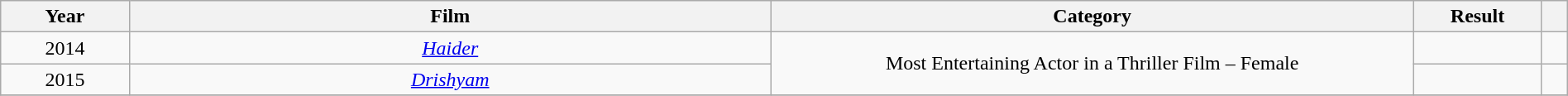<table class="wikitable sortable" style="width:100%;">
<tr>
<th style="width:5%;">Year</th>
<th style="width:25%;">Film</th>
<th style="width:25%;">Category</th>
<th style="width:5%;">Result</th>
<th style="width:1%;" class="unsortable"></th>
</tr>
<tr>
<td style="text-align:center;">2014</td>
<td style="text-align:center;"><em><a href='#'>Haider</a></em></td>
<td style="text-align:center;" rowspan="2">Most Entertaining Actor in a Thriller Film – Female</td>
<td></td>
<td style="text-align:center;"></td>
</tr>
<tr>
<td style="text-align:center;">2015</td>
<td style="text-align:center;"><em><a href='#'>Drishyam</a></em></td>
<td></td>
<td style="text-align:center;"></td>
</tr>
<tr>
</tr>
</table>
